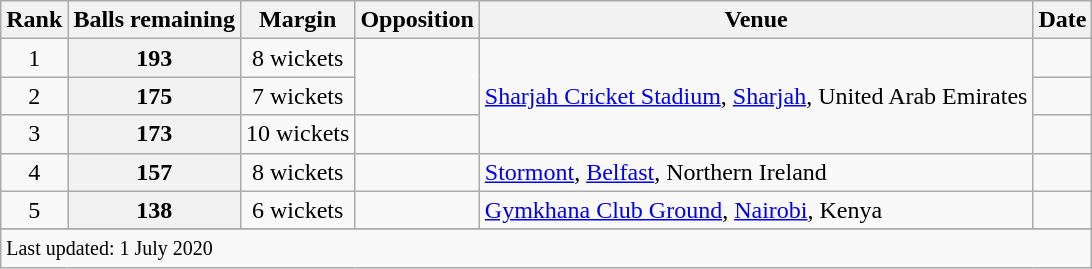<table class="wikitable plainrowheaders sortable">
<tr>
<th scope=col>Rank</th>
<th scope=col>Balls remaining</th>
<th scope=col>Margin</th>
<th scope=col>Opposition</th>
<th scope=col>Venue</th>
<th scope=col>Date</th>
</tr>
<tr>
<td align=center>1</td>
<th scope=row style=text-align:center;>193</th>
<td scope=row style=text-align:center;>8 wickets</td>
<td rowspan=2></td>
<td rowspan=3><a href='#'>Sharjah Cricket Stadium</a>, <a href='#'>Sharjah</a>, United Arab Emirates</td>
<td></td>
</tr>
<tr>
<td align=center>2</td>
<th scope=row style=text-align:center;>175</th>
<td scope=row style=text-align:center;>7 wickets</td>
<td></td>
</tr>
<tr>
<td align=center>3</td>
<th scope=row style=text-align:center;>173</th>
<td scope=row style=text-align:center;>10 wickets</td>
<td></td>
<td></td>
</tr>
<tr>
<td align=center>4</td>
<th scope=row style=text-align:center;>157</th>
<td scope=row style=text-align:center;>8 wickets</td>
<td></td>
<td><a href='#'>Stormont</a>, <a href='#'>Belfast</a>, Northern Ireland</td>
<td></td>
</tr>
<tr>
<td align=center>5</td>
<th scope=row style=text-align:center;>138</th>
<td scope=row style=text-align:center;>6 wickets</td>
<td></td>
<td><a href='#'>Gymkhana Club Ground</a>, <a href='#'>Nairobi</a>, Kenya</td>
<td></td>
</tr>
<tr>
</tr>
<tr class=sortbottom>
<td colspan=6><small>Last updated: 1 July 2020</small></td>
</tr>
</table>
